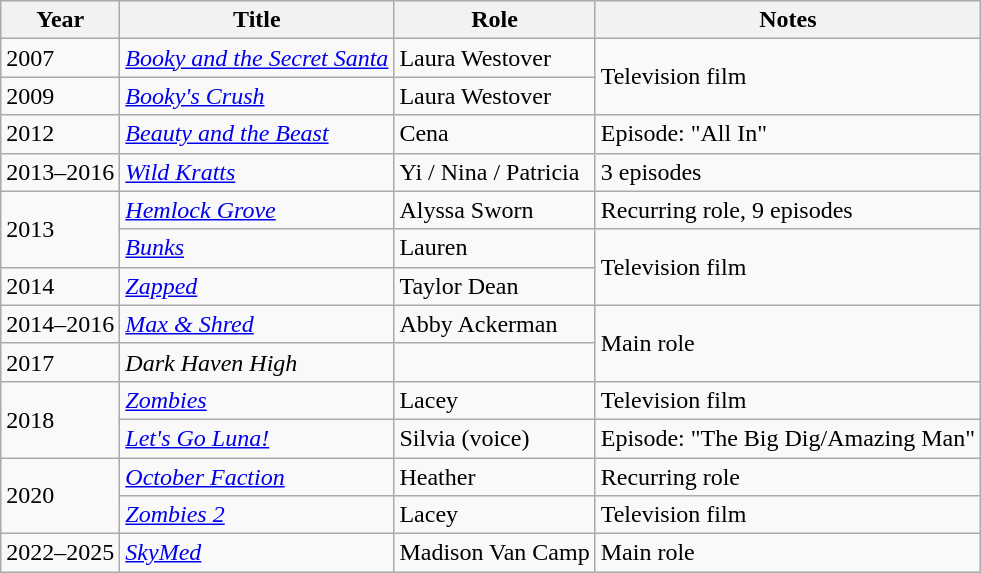<table class="wikitable sortable">
<tr>
<th>Year</th>
<th>Title</th>
<th>Role</th>
<th class="unsortable">Notes</th>
</tr>
<tr>
<td>2007</td>
<td><em><a href='#'>Booky and the Secret Santa</a></em></td>
<td>Laura Westover</td>
<td rowspan="2">Television film</td>
</tr>
<tr>
<td>2009</td>
<td><em><a href='#'>Booky's Crush</a></em></td>
<td>Laura Westover</td>
</tr>
<tr>
<td>2012</td>
<td><em><a href='#'>Beauty and the Beast</a></em></td>
<td>Cena</td>
<td>Episode: "All In"</td>
</tr>
<tr>
<td>2013–2016</td>
<td><em><a href='#'>Wild Kratts</a></em></td>
<td>Yi / Nina / Patricia</td>
<td>3 episodes</td>
</tr>
<tr>
<td rowspan="2">2013</td>
<td><em><a href='#'>Hemlock Grove</a></em></td>
<td>Alyssa Sworn</td>
<td>Recurring role, 9 episodes</td>
</tr>
<tr>
<td><em><a href='#'>Bunks</a></em></td>
<td>Lauren</td>
<td rowspan="2">Television film</td>
</tr>
<tr>
<td>2014</td>
<td><em><a href='#'>Zapped</a></em></td>
<td>Taylor Dean</td>
</tr>
<tr>
<td>2014–2016</td>
<td><em><a href='#'>Max & Shred</a></em></td>
<td>Abby Ackerman</td>
<td rowspan="2">Main role</td>
</tr>
<tr>
<td>2017</td>
<td><em>Dark Haven High</em></td>
<td></td>
</tr>
<tr>
<td rowspan="2">2018</td>
<td><em><a href='#'>Zombies</a></em></td>
<td>Lacey</td>
<td>Television film</td>
</tr>
<tr>
<td><em><a href='#'>Let's Go Luna!</a></em></td>
<td>Silvia (voice)</td>
<td>Episode: "The Big Dig/Amazing Man"</td>
</tr>
<tr>
<td rowspan="2">2020</td>
<td><em><a href='#'>October Faction</a></em></td>
<td>Heather</td>
<td>Recurring role</td>
</tr>
<tr>
<td><em><a href='#'>Zombies 2</a></em></td>
<td>Lacey</td>
<td>Television film</td>
</tr>
<tr>
<td>2022–2025</td>
<td><em><a href='#'>SkyMed</a></em></td>
<td>Madison Van Camp</td>
<td>Main role</td>
</tr>
</table>
